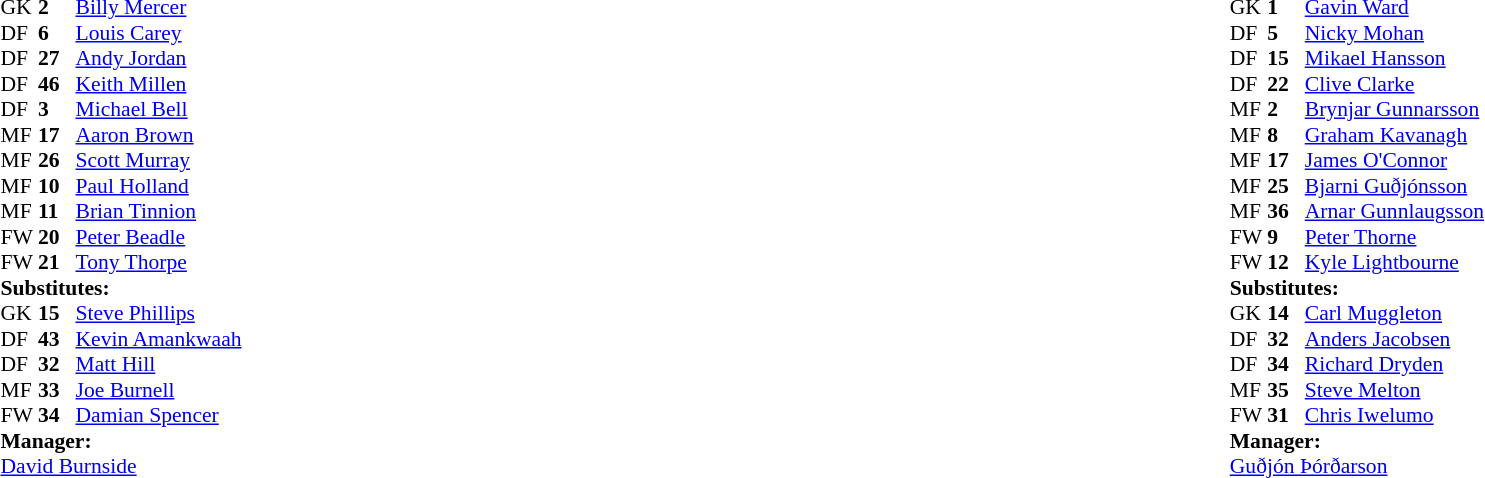<table width="100%">
<tr>
<td valign="top" width="50%"><br><table style="font-size: 90%" cellspacing="0" cellpadding="0">
<tr>
<td colspan="4"></td>
</tr>
<tr>
<th width="25"></th>
<th width="25"></th>
<th width="200"></th>
<th></th>
</tr>
<tr>
<td>GK</td>
<td><strong>2</strong></td>
<td> <a href='#'>Billy Mercer</a></td>
</tr>
<tr>
<td>DF</td>
<td><strong>6</strong></td>
<td> <a href='#'>Louis Carey</a></td>
<td></td>
</tr>
<tr>
<td>DF</td>
<td><strong>27</strong></td>
<td> <a href='#'>Andy Jordan</a></td>
</tr>
<tr>
<td>DF</td>
<td><strong>46</strong></td>
<td> <a href='#'>Keith Millen</a></td>
</tr>
<tr>
<td>DF</td>
<td><strong>3</strong></td>
<td> <a href='#'>Michael Bell</a></td>
</tr>
<tr>
<td>MF</td>
<td><strong>17</strong></td>
<td> <a href='#'>Aaron Brown</a></td>
<td></td>
</tr>
<tr>
<td>MF</td>
<td><strong>26</strong></td>
<td> <a href='#'>Scott Murray</a></td>
<td></td>
</tr>
<tr>
<td>MF</td>
<td><strong>10</strong></td>
<td> <a href='#'>Paul Holland</a></td>
</tr>
<tr>
<td>MF</td>
<td><strong>11</strong></td>
<td> <a href='#'>Brian Tinnion</a></td>
</tr>
<tr>
<td>FW</td>
<td><strong>20</strong></td>
<td> <a href='#'>Peter Beadle</a></td>
</tr>
<tr>
<td>FW</td>
<td><strong>21</strong></td>
<td> <a href='#'>Tony Thorpe</a></td>
</tr>
<tr>
<td colspan=3><strong>Substitutes:</strong></td>
</tr>
<tr>
<td>GK</td>
<td><strong>15</strong></td>
<td> <a href='#'>Steve Phillips</a></td>
</tr>
<tr>
<td>DF</td>
<td><strong>43</strong></td>
<td> <a href='#'>Kevin Amankwaah</a></td>
<td></td>
</tr>
<tr>
<td>DF</td>
<td><strong>32</strong></td>
<td> <a href='#'>Matt Hill</a></td>
</tr>
<tr>
<td>MF</td>
<td><strong>33</strong></td>
<td> <a href='#'>Joe Burnell</a></td>
</tr>
<tr>
<td>FW</td>
<td><strong>34</strong></td>
<td> <a href='#'>Damian Spencer</a></td>
<td></td>
</tr>
<tr>
<td colspan=4><strong>Manager:</strong></td>
</tr>
<tr>
<td colspan="4"> <a href='#'>David Burnside</a></td>
</tr>
</table>
</td>
<td valign="top" width="50%"><br><table style="font-size: 90%" cellspacing="0" cellpadding="0" align="center">
<tr>
<td colspan="4"></td>
</tr>
<tr>
<th width="25"></th>
<th width="25"></th>
<th width="200"></th>
<th></th>
</tr>
<tr>
</tr>
<tr>
<td>GK</td>
<td><strong>1</strong></td>
<td> <a href='#'>Gavin Ward</a></td>
</tr>
<tr>
<td>DF</td>
<td><strong>5</strong></td>
<td> <a href='#'>Nicky Mohan</a></td>
</tr>
<tr>
<td>DF</td>
<td><strong>15</strong></td>
<td> <a href='#'>Mikael Hansson</a></td>
</tr>
<tr>
<td>DF</td>
<td><strong>22</strong></td>
<td> <a href='#'>Clive Clarke</a></td>
</tr>
<tr>
<td>MF</td>
<td><strong>2</strong></td>
<td> <a href='#'>Brynjar Gunnarsson</a></td>
</tr>
<tr>
<td>MF</td>
<td><strong>8</strong></td>
<td> <a href='#'>Graham Kavanagh</a></td>
</tr>
<tr>
<td>MF</td>
<td><strong>17</strong></td>
<td> <a href='#'>James O'Connor</a></td>
<td></td>
</tr>
<tr>
<td>MF</td>
<td><strong>25</strong></td>
<td> <a href='#'>Bjarni Guðjónsson</a></td>
</tr>
<tr>
<td>MF</td>
<td><strong>36</strong></td>
<td> <a href='#'>Arnar Gunnlaugsson</a></td>
<td> </td>
</tr>
<tr>
<td>FW</td>
<td><strong>9</strong></td>
<td> <a href='#'>Peter Thorne</a></td>
</tr>
<tr>
<td>FW</td>
<td><strong>12</strong></td>
<td> <a href='#'>Kyle Lightbourne</a></td>
<td></td>
</tr>
<tr>
<td colspan=4><strong>Substitutes:</strong></td>
</tr>
<tr>
<td>GK</td>
<td><strong>14</strong></td>
<td> <a href='#'>Carl Muggleton</a></td>
</tr>
<tr>
<td>DF</td>
<td><strong>32</strong></td>
<td> <a href='#'>Anders Jacobsen</a></td>
</tr>
<tr>
<td>DF</td>
<td><strong>34</strong></td>
<td> <a href='#'>Richard Dryden</a></td>
<td></td>
</tr>
<tr>
<td>MF</td>
<td><strong>35</strong></td>
<td> <a href='#'>Steve Melton</a></td>
</tr>
<tr>
<td>FW</td>
<td><strong>31</strong></td>
<td> <a href='#'>Chris Iwelumo</a></td>
<td></td>
</tr>
<tr>
<td colspan=4><strong>Manager:</strong></td>
</tr>
<tr>
<td colspan="4"> <a href='#'>Guðjón Þórðarson</a></td>
</tr>
</table>
</td>
</tr>
</table>
